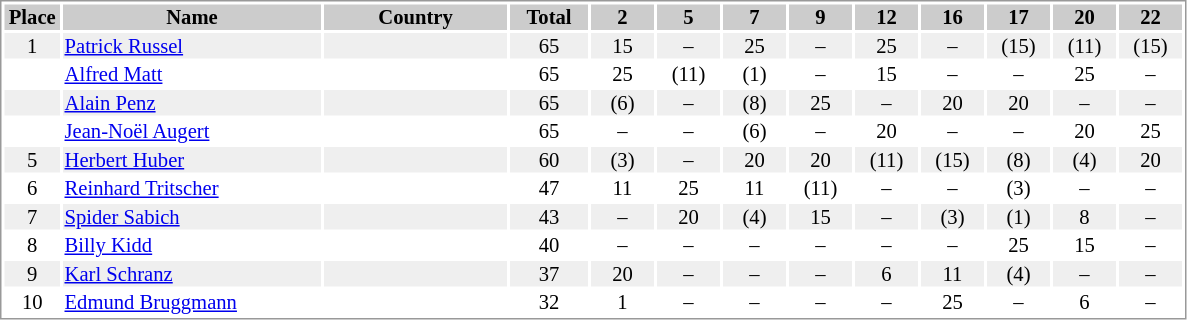<table border="0" style="border: 1px solid #999; background-color:#FFFFFF; text-align:center; font-size:86%; line-height:15px;">
<tr align="center" bgcolor="#CCCCCC">
<th width=35>Place</th>
<th width=170>Name</th>
<th width=120>Country</th>
<th width=50>Total</th>
<th width=40>2</th>
<th width=40>5</th>
<th width=40>7</th>
<th width=40>9</th>
<th width=40>12</th>
<th width=40>16</th>
<th width=40>17</th>
<th width=40>20</th>
<th width=40>22</th>
</tr>
<tr bgcolor="#EFEFEF">
<td>1</td>
<td align="left"><a href='#'>Patrick Russel</a></td>
<td align="left"></td>
<td>65</td>
<td>15</td>
<td>–</td>
<td>25</td>
<td>–</td>
<td>25</td>
<td>–</td>
<td>(15)</td>
<td>(11)</td>
<td>(15)</td>
</tr>
<tr>
<td></td>
<td align="left"><a href='#'>Alfred Matt</a></td>
<td align="left"></td>
<td>65</td>
<td>25</td>
<td>(11)</td>
<td>(1)</td>
<td>–</td>
<td>15</td>
<td>–</td>
<td>–</td>
<td>25</td>
<td>–</td>
</tr>
<tr bgcolor="#EFEFEF">
<td></td>
<td align="left"><a href='#'>Alain Penz</a></td>
<td align="left"></td>
<td>65</td>
<td>(6)</td>
<td>–</td>
<td>(8)</td>
<td>25</td>
<td>–</td>
<td>20</td>
<td>20</td>
<td>–</td>
<td>–</td>
</tr>
<tr>
<td></td>
<td align="left"><a href='#'>Jean-Noël Augert</a></td>
<td align="left"></td>
<td>65</td>
<td>–</td>
<td>–</td>
<td>(6)</td>
<td>–</td>
<td>20</td>
<td>–</td>
<td>–</td>
<td>20</td>
<td>25</td>
</tr>
<tr bgcolor="#EFEFEF">
<td>5</td>
<td align="left"><a href='#'>Herbert Huber</a></td>
<td align="left"></td>
<td>60</td>
<td>(3)</td>
<td>–</td>
<td>20</td>
<td>20</td>
<td>(11)</td>
<td>(15)</td>
<td>(8)</td>
<td>(4)</td>
<td>20</td>
</tr>
<tr>
<td>6</td>
<td align="left"><a href='#'>Reinhard Tritscher</a></td>
<td align="left"></td>
<td>47</td>
<td>11</td>
<td>25</td>
<td>11</td>
<td>(11)</td>
<td>–</td>
<td>–</td>
<td>(3)</td>
<td>–</td>
<td>–</td>
</tr>
<tr bgcolor="#EFEFEF">
<td>7</td>
<td align="left"><a href='#'>Spider Sabich</a></td>
<td align="left"></td>
<td>43</td>
<td>–</td>
<td>20</td>
<td>(4)</td>
<td>15</td>
<td>–</td>
<td>(3)</td>
<td>(1)</td>
<td>8</td>
<td>–</td>
</tr>
<tr>
<td>8</td>
<td align="left"><a href='#'>Billy Kidd</a></td>
<td align="left"></td>
<td>40</td>
<td>–</td>
<td>–</td>
<td>–</td>
<td>–</td>
<td>–</td>
<td>–</td>
<td>25</td>
<td>15</td>
<td>–</td>
</tr>
<tr bgcolor="#EFEFEF">
<td>9</td>
<td align="left"><a href='#'>Karl Schranz</a></td>
<td align="left"></td>
<td>37</td>
<td>20</td>
<td>–</td>
<td>–</td>
<td>–</td>
<td>6</td>
<td>11</td>
<td>(4)</td>
<td>–</td>
<td>–</td>
</tr>
<tr>
<td>10</td>
<td align="left"><a href='#'>Edmund Bruggmann</a></td>
<td align="left"></td>
<td>32</td>
<td>1</td>
<td>–</td>
<td>–</td>
<td>–</td>
<td>–</td>
<td>25</td>
<td>–</td>
<td>6</td>
<td>–</td>
</tr>
</table>
